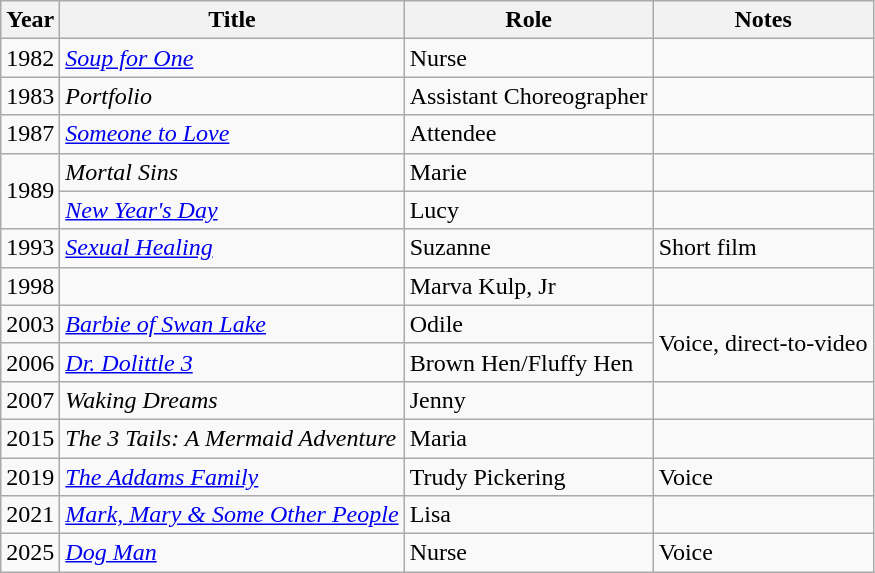<table class="wikitable sortable">
<tr>
<th>Year</th>
<th>Title</th>
<th>Role</th>
<th class="unsortable">Notes</th>
</tr>
<tr>
<td>1982</td>
<td><em><a href='#'>Soup for One</a></em></td>
<td>Nurse</td>
<td></td>
</tr>
<tr Janice>
<td>1983</td>
<td><em>Portfolio</em></td>
<td>Assistant Choreographer</td>
<td></td>
</tr>
<tr>
<td>1987</td>
<td><em><a href='#'>Someone to Love</a></em></td>
<td>Attendee</td>
<td></td>
</tr>
<tr>
<td rowspan="2">1989</td>
<td><em>Mortal Sins</em></td>
<td>Marie</td>
<td></td>
</tr>
<tr>
<td><em><a href='#'>New Year's Day</a></em></td>
<td>Lucy</td>
<td></td>
</tr>
<tr>
<td>1993</td>
<td><em><a href='#'>Sexual Healing</a></em></td>
<td>Suzanne</td>
<td>Short film</td>
</tr>
<tr>
<td>1998</td>
<td><em></em></td>
<td>Marva Kulp, Jr</td>
<td></td>
</tr>
<tr>
<td>2003</td>
<td><em><a href='#'>Barbie of Swan Lake</a></em></td>
<td>Odile</td>
<td rowspan="2">Voice, direct-to-video<em></em></td>
</tr>
<tr>
<td>2006</td>
<td><em><a href='#'>Dr. Dolittle 3</a></em></td>
<td>Brown Hen/Fluffy Hen</td>
</tr>
<tr>
<td>2007</td>
<td><em>Waking Dreams</em></td>
<td>Jenny</td>
<td></td>
</tr>
<tr>
<td>2015</td>
<td><em>The 3 Tails: A Mermaid Adventure</em></td>
<td>Maria</td>
<td></td>
</tr>
<tr>
<td>2019</td>
<td><em><a href='#'>The Addams Family</a></em></td>
<td>Trudy Pickering</td>
<td>Voice<em></em></td>
</tr>
<tr>
<td>2021</td>
<td><em><a href='#'>Mark, Mary & Some Other People</a></em></td>
<td>Lisa</td>
<td></td>
</tr>
<tr>
<td>2025</td>
<td><em><a href='#'>Dog Man</a></em></td>
<td>Nurse</td>
<td>Voice<em></em></td>
</tr>
</table>
